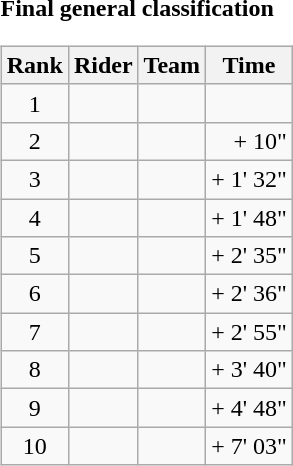<table>
<tr>
<td><strong>Final general classification</strong><br><table class="wikitable">
<tr>
<th scope="col">Rank</th>
<th scope="col">Rider</th>
<th scope="col">Team</th>
<th scope="col">Time</th>
</tr>
<tr>
<td style="text-align:center;">1</td>
<td></td>
<td></td>
<td style="text-align:right;"></td>
</tr>
<tr>
<td style="text-align:center;">2</td>
<td></td>
<td></td>
<td style="text-align:right;">+ 10"</td>
</tr>
<tr>
<td style="text-align:center;">3</td>
<td></td>
<td></td>
<td style="text-align:right;">+ 1' 32"</td>
</tr>
<tr>
<td style="text-align:center;">4</td>
<td></td>
<td></td>
<td style="text-align:right;">+ 1' 48"</td>
</tr>
<tr>
<td style="text-align:center;">5</td>
<td></td>
<td></td>
<td style="text-align:right;">+ 2' 35"</td>
</tr>
<tr>
<td style="text-align:center;">6</td>
<td></td>
<td></td>
<td style="text-align:right;">+ 2' 36"</td>
</tr>
<tr>
<td style="text-align:center;">7</td>
<td></td>
<td></td>
<td style="text-align:right;">+ 2' 55"</td>
</tr>
<tr>
<td style="text-align:center;">8</td>
<td></td>
<td></td>
<td style="text-align:right;">+ 3' 40"</td>
</tr>
<tr>
<td style="text-align:center;">9</td>
<td></td>
<td></td>
<td style="text-align:right;">+ 4' 48"</td>
</tr>
<tr>
<td style="text-align:center;">10</td>
<td></td>
<td></td>
<td style="text-align:right;">+ 7' 03"</td>
</tr>
</table>
</td>
</tr>
</table>
